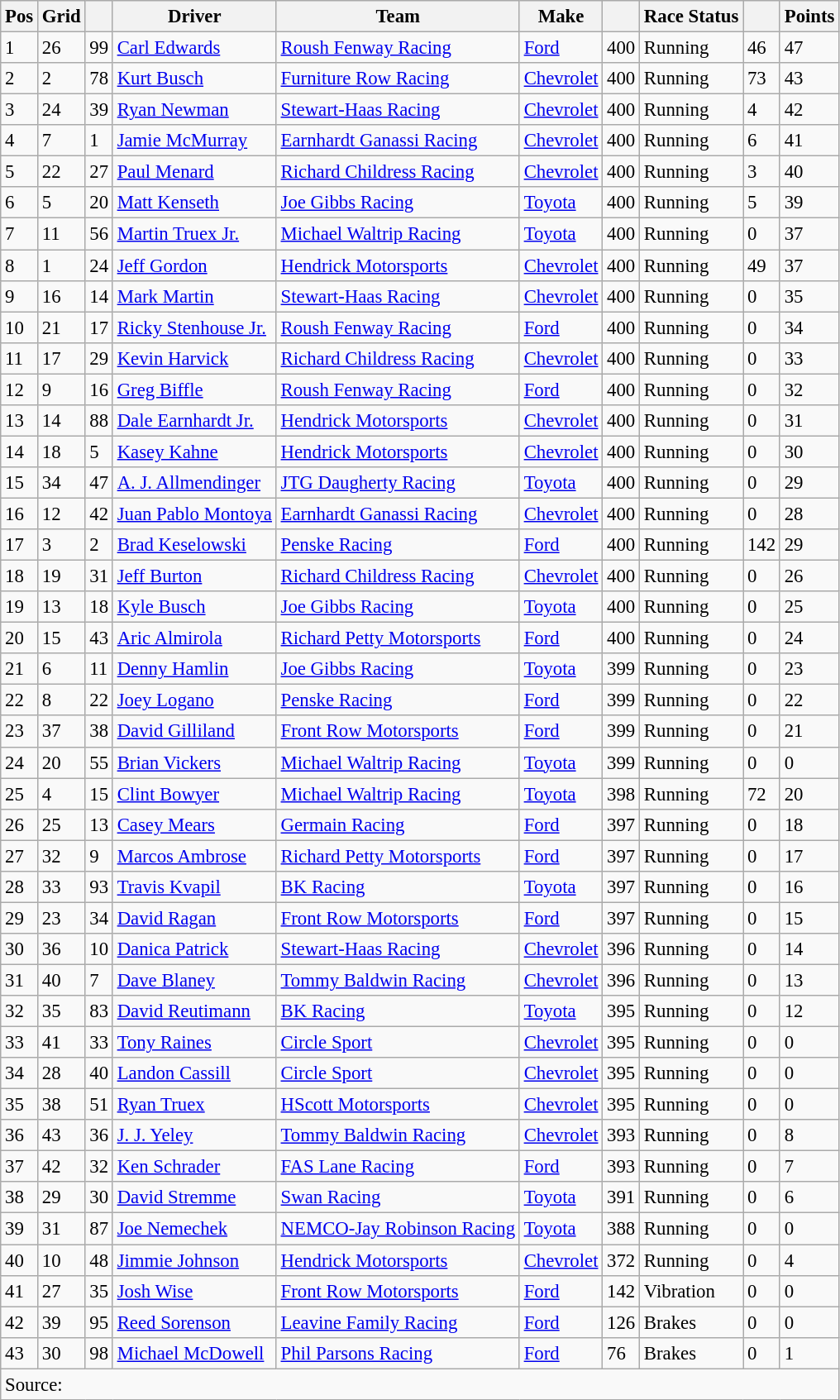<table class="wikitable sortable" style="font-size:95%">
<tr>
<th>Pos</th>
<th>Grid</th>
<th></th>
<th>Driver</th>
<th>Team</th>
<th>Make</th>
<th></th>
<th>Race Status</th>
<th></th>
<th>Points</th>
</tr>
<tr>
<td>1</td>
<td>26</td>
<td>99</td>
<td><a href='#'>Carl Edwards</a></td>
<td><a href='#'>Roush Fenway Racing</a></td>
<td><a href='#'>Ford</a></td>
<td>400</td>
<td>Running</td>
<td>46</td>
<td>47</td>
</tr>
<tr>
<td>2</td>
<td>2</td>
<td>78</td>
<td><a href='#'>Kurt Busch</a></td>
<td><a href='#'>Furniture Row Racing</a></td>
<td><a href='#'>Chevrolet</a></td>
<td>400</td>
<td>Running</td>
<td>73</td>
<td>43</td>
</tr>
<tr>
<td>3</td>
<td>24</td>
<td>39</td>
<td><a href='#'>Ryan Newman</a></td>
<td><a href='#'>Stewart-Haas Racing</a></td>
<td><a href='#'>Chevrolet</a></td>
<td>400</td>
<td>Running</td>
<td>4</td>
<td>42</td>
</tr>
<tr>
<td>4</td>
<td>7</td>
<td>1</td>
<td><a href='#'>Jamie McMurray</a></td>
<td><a href='#'>Earnhardt Ganassi Racing</a></td>
<td><a href='#'>Chevrolet</a></td>
<td>400</td>
<td>Running</td>
<td>6</td>
<td>41</td>
</tr>
<tr>
<td>5</td>
<td>22</td>
<td>27</td>
<td><a href='#'>Paul Menard</a></td>
<td><a href='#'>Richard Childress Racing</a></td>
<td><a href='#'>Chevrolet</a></td>
<td>400</td>
<td>Running</td>
<td>3</td>
<td>40</td>
</tr>
<tr>
<td>6</td>
<td>5</td>
<td>20</td>
<td><a href='#'>Matt Kenseth</a></td>
<td><a href='#'>Joe Gibbs Racing</a></td>
<td><a href='#'>Toyota</a></td>
<td>400</td>
<td>Running</td>
<td>5</td>
<td>39</td>
</tr>
<tr>
<td>7</td>
<td>11</td>
<td>56</td>
<td><a href='#'>Martin Truex Jr.</a></td>
<td><a href='#'>Michael Waltrip Racing</a></td>
<td><a href='#'>Toyota</a></td>
<td>400</td>
<td>Running</td>
<td>0</td>
<td>37</td>
</tr>
<tr>
<td>8</td>
<td>1</td>
<td>24</td>
<td><a href='#'>Jeff Gordon</a></td>
<td><a href='#'>Hendrick Motorsports</a></td>
<td><a href='#'>Chevrolet</a></td>
<td>400</td>
<td>Running</td>
<td>49</td>
<td>37</td>
</tr>
<tr>
<td>9</td>
<td>16</td>
<td>14</td>
<td><a href='#'>Mark Martin</a></td>
<td><a href='#'>Stewart-Haas Racing</a></td>
<td><a href='#'>Chevrolet</a></td>
<td>400</td>
<td>Running</td>
<td>0</td>
<td>35</td>
</tr>
<tr>
<td>10</td>
<td>21</td>
<td>17</td>
<td><a href='#'>Ricky Stenhouse Jr.</a></td>
<td><a href='#'>Roush Fenway Racing</a></td>
<td><a href='#'>Ford</a></td>
<td>400</td>
<td>Running</td>
<td>0</td>
<td>34</td>
</tr>
<tr>
<td>11</td>
<td>17</td>
<td>29</td>
<td><a href='#'>Kevin Harvick</a></td>
<td><a href='#'>Richard Childress Racing</a></td>
<td><a href='#'>Chevrolet</a></td>
<td>400</td>
<td>Running</td>
<td>0</td>
<td>33</td>
</tr>
<tr>
<td>12</td>
<td>9</td>
<td>16</td>
<td><a href='#'>Greg Biffle</a></td>
<td><a href='#'>Roush Fenway Racing</a></td>
<td><a href='#'>Ford</a></td>
<td>400</td>
<td>Running</td>
<td>0</td>
<td>32</td>
</tr>
<tr>
<td>13</td>
<td>14</td>
<td>88</td>
<td><a href='#'>Dale Earnhardt Jr.</a></td>
<td><a href='#'>Hendrick Motorsports</a></td>
<td><a href='#'>Chevrolet</a></td>
<td>400</td>
<td>Running</td>
<td>0</td>
<td>31</td>
</tr>
<tr>
<td>14</td>
<td>18</td>
<td>5</td>
<td><a href='#'>Kasey Kahne</a></td>
<td><a href='#'>Hendrick Motorsports</a></td>
<td><a href='#'>Chevrolet</a></td>
<td>400</td>
<td>Running</td>
<td>0</td>
<td>30</td>
</tr>
<tr>
<td>15</td>
<td>34</td>
<td>47</td>
<td><a href='#'>A. J. Allmendinger</a></td>
<td><a href='#'>JTG Daugherty Racing</a></td>
<td><a href='#'>Toyota</a></td>
<td>400</td>
<td>Running</td>
<td>0</td>
<td>29</td>
</tr>
<tr>
<td>16</td>
<td>12</td>
<td>42</td>
<td><a href='#'>Juan Pablo Montoya</a></td>
<td><a href='#'>Earnhardt Ganassi Racing</a></td>
<td><a href='#'>Chevrolet</a></td>
<td>400</td>
<td>Running</td>
<td>0</td>
<td>28</td>
</tr>
<tr>
<td>17</td>
<td>3</td>
<td>2</td>
<td><a href='#'>Brad Keselowski</a></td>
<td><a href='#'>Penske Racing</a></td>
<td><a href='#'>Ford</a></td>
<td>400</td>
<td>Running</td>
<td>142</td>
<td>29</td>
</tr>
<tr>
<td>18</td>
<td>19</td>
<td>31</td>
<td><a href='#'>Jeff Burton</a></td>
<td><a href='#'>Richard Childress Racing</a></td>
<td><a href='#'>Chevrolet</a></td>
<td>400</td>
<td>Running</td>
<td>0</td>
<td>26</td>
</tr>
<tr>
<td>19</td>
<td>13</td>
<td>18</td>
<td><a href='#'>Kyle Busch</a></td>
<td><a href='#'>Joe Gibbs Racing</a></td>
<td><a href='#'>Toyota</a></td>
<td>400</td>
<td>Running</td>
<td>0</td>
<td>25</td>
</tr>
<tr>
<td>20</td>
<td>15</td>
<td>43</td>
<td><a href='#'>Aric Almirola</a></td>
<td><a href='#'>Richard Petty Motorsports</a></td>
<td><a href='#'>Ford</a></td>
<td>400</td>
<td>Running</td>
<td>0</td>
<td>24</td>
</tr>
<tr>
<td>21</td>
<td>6</td>
<td>11</td>
<td><a href='#'>Denny Hamlin</a></td>
<td><a href='#'>Joe Gibbs Racing</a></td>
<td><a href='#'>Toyota</a></td>
<td>399</td>
<td>Running</td>
<td>0</td>
<td>23</td>
</tr>
<tr>
<td>22</td>
<td>8</td>
<td>22</td>
<td><a href='#'>Joey Logano</a></td>
<td><a href='#'>Penske Racing</a></td>
<td><a href='#'>Ford</a></td>
<td>399</td>
<td>Running</td>
<td>0</td>
<td>22</td>
</tr>
<tr>
<td>23</td>
<td>37</td>
<td>38</td>
<td><a href='#'>David Gilliland</a></td>
<td><a href='#'>Front Row Motorsports</a></td>
<td><a href='#'>Ford</a></td>
<td>399</td>
<td>Running</td>
<td>0</td>
<td>21</td>
</tr>
<tr>
<td>24</td>
<td>20</td>
<td>55</td>
<td><a href='#'>Brian Vickers</a></td>
<td><a href='#'>Michael Waltrip Racing</a></td>
<td><a href='#'>Toyota</a></td>
<td>399</td>
<td>Running</td>
<td>0</td>
<td>0</td>
</tr>
<tr>
<td>25</td>
<td>4</td>
<td>15</td>
<td><a href='#'>Clint Bowyer</a></td>
<td><a href='#'>Michael Waltrip Racing</a></td>
<td><a href='#'>Toyota</a></td>
<td>398</td>
<td>Running</td>
<td>72</td>
<td>20</td>
</tr>
<tr>
<td>26</td>
<td>25</td>
<td>13</td>
<td><a href='#'>Casey Mears</a></td>
<td><a href='#'>Germain Racing</a></td>
<td><a href='#'>Ford</a></td>
<td>397</td>
<td>Running</td>
<td>0</td>
<td>18</td>
</tr>
<tr>
<td>27</td>
<td>32</td>
<td>9</td>
<td><a href='#'>Marcos Ambrose</a></td>
<td><a href='#'>Richard Petty Motorsports</a></td>
<td><a href='#'>Ford</a></td>
<td>397</td>
<td>Running</td>
<td>0</td>
<td>17</td>
</tr>
<tr>
<td>28</td>
<td>33</td>
<td>93</td>
<td><a href='#'>Travis Kvapil</a></td>
<td><a href='#'>BK Racing</a></td>
<td><a href='#'>Toyota</a></td>
<td>397</td>
<td>Running</td>
<td>0</td>
<td>16</td>
</tr>
<tr>
<td>29</td>
<td>23</td>
<td>34</td>
<td><a href='#'>David Ragan</a></td>
<td><a href='#'>Front Row Motorsports</a></td>
<td><a href='#'>Ford</a></td>
<td>397</td>
<td>Running</td>
<td>0</td>
<td>15</td>
</tr>
<tr>
<td>30</td>
<td>36</td>
<td>10</td>
<td><a href='#'>Danica Patrick</a></td>
<td><a href='#'>Stewart-Haas Racing</a></td>
<td><a href='#'>Chevrolet</a></td>
<td>396</td>
<td>Running</td>
<td>0</td>
<td>14</td>
</tr>
<tr>
<td>31</td>
<td>40</td>
<td>7</td>
<td><a href='#'>Dave Blaney</a></td>
<td><a href='#'>Tommy Baldwin Racing</a></td>
<td><a href='#'>Chevrolet</a></td>
<td>396</td>
<td>Running</td>
<td>0</td>
<td>13</td>
</tr>
<tr>
<td>32</td>
<td>35</td>
<td>83</td>
<td><a href='#'>David Reutimann</a></td>
<td><a href='#'>BK Racing</a></td>
<td><a href='#'>Toyota</a></td>
<td>395</td>
<td>Running</td>
<td>0</td>
<td>12</td>
</tr>
<tr>
<td>33</td>
<td>41</td>
<td>33</td>
<td><a href='#'>Tony Raines</a></td>
<td><a href='#'>Circle Sport</a></td>
<td><a href='#'>Chevrolet</a></td>
<td>395</td>
<td>Running</td>
<td>0</td>
<td>0</td>
</tr>
<tr>
<td>34</td>
<td>28</td>
<td>40</td>
<td><a href='#'>Landon Cassill</a></td>
<td><a href='#'>Circle Sport</a></td>
<td><a href='#'>Chevrolet</a></td>
<td>395</td>
<td>Running</td>
<td>0</td>
<td>0</td>
</tr>
<tr>
<td>35</td>
<td>38</td>
<td>51</td>
<td><a href='#'>Ryan Truex</a></td>
<td><a href='#'>HScott Motorsports</a></td>
<td><a href='#'>Chevrolet</a></td>
<td>395</td>
<td>Running</td>
<td>0</td>
<td>0</td>
</tr>
<tr>
<td>36</td>
<td>43</td>
<td>36</td>
<td><a href='#'>J. J. Yeley</a></td>
<td><a href='#'>Tommy Baldwin Racing</a></td>
<td><a href='#'>Chevrolet</a></td>
<td>393</td>
<td>Running</td>
<td>0</td>
<td>8</td>
</tr>
<tr>
<td>37</td>
<td>42</td>
<td>32</td>
<td><a href='#'>Ken Schrader</a></td>
<td><a href='#'>FAS Lane Racing</a></td>
<td><a href='#'>Ford</a></td>
<td>393</td>
<td>Running</td>
<td>0</td>
<td>7</td>
</tr>
<tr>
<td>38</td>
<td>29</td>
<td>30</td>
<td><a href='#'>David Stremme</a></td>
<td><a href='#'>Swan Racing</a></td>
<td><a href='#'>Toyota</a></td>
<td>391</td>
<td>Running</td>
<td>0</td>
<td>6</td>
</tr>
<tr>
<td>39</td>
<td>31</td>
<td>87</td>
<td><a href='#'>Joe Nemechek</a></td>
<td><a href='#'>NEMCO-Jay Robinson Racing</a></td>
<td><a href='#'>Toyota</a></td>
<td>388</td>
<td>Running</td>
<td>0</td>
<td>0</td>
</tr>
<tr>
<td>40</td>
<td>10</td>
<td>48</td>
<td><a href='#'>Jimmie Johnson</a></td>
<td><a href='#'>Hendrick Motorsports</a></td>
<td><a href='#'>Chevrolet</a></td>
<td>372</td>
<td>Running</td>
<td>0</td>
<td>4</td>
</tr>
<tr>
<td>41</td>
<td>27</td>
<td>35</td>
<td><a href='#'>Josh Wise</a></td>
<td><a href='#'>Front Row Motorsports</a></td>
<td><a href='#'>Ford</a></td>
<td>142</td>
<td>Vibration</td>
<td>0</td>
<td>0</td>
</tr>
<tr>
<td>42</td>
<td>39</td>
<td>95</td>
<td><a href='#'>Reed Sorenson</a></td>
<td><a href='#'>Leavine Family Racing</a></td>
<td><a href='#'>Ford</a></td>
<td>126</td>
<td>Brakes</td>
<td>0</td>
<td>0</td>
</tr>
<tr>
<td>43</td>
<td>30</td>
<td>98</td>
<td><a href='#'>Michael McDowell</a></td>
<td><a href='#'>Phil Parsons Racing</a></td>
<td><a href='#'>Ford</a></td>
<td>76</td>
<td>Brakes</td>
<td>0</td>
<td>1</td>
</tr>
<tr>
<td colspan=10>Source:</td>
</tr>
</table>
